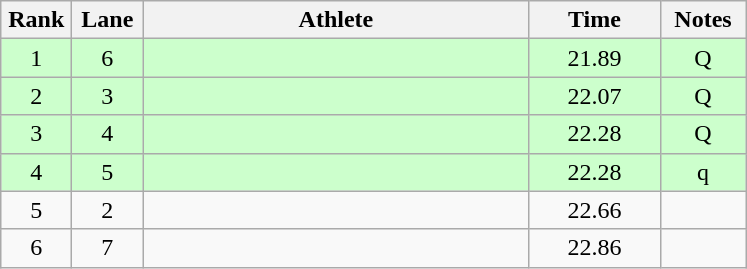<table class="wikitable sortable" style="text-align:center">
<tr>
<th width=40>Rank</th>
<th width=40>Lane</th>
<th width=250>Athlete</th>
<th width=80>Time</th>
<th width=50>Notes</th>
</tr>
<tr style="background:#cfc;">
<td>1</td>
<td>6</td>
<td align=left></td>
<td>21.89</td>
<td>Q</td>
</tr>
<tr style="background:#cfc;">
<td>2</td>
<td>3</td>
<td align=left></td>
<td>22.07</td>
<td>Q</td>
</tr>
<tr style="background:#cfc;">
<td>3</td>
<td>4</td>
<td align=left></td>
<td>22.28</td>
<td>Q</td>
</tr>
<tr style="background:#cfc;">
<td>4</td>
<td>5</td>
<td align=left></td>
<td>22.28</td>
<td>q</td>
</tr>
<tr>
<td>5</td>
<td>2</td>
<td align=left></td>
<td>22.66</td>
<td></td>
</tr>
<tr>
<td>6</td>
<td>7</td>
<td align=left></td>
<td>22.86</td>
<td></td>
</tr>
</table>
